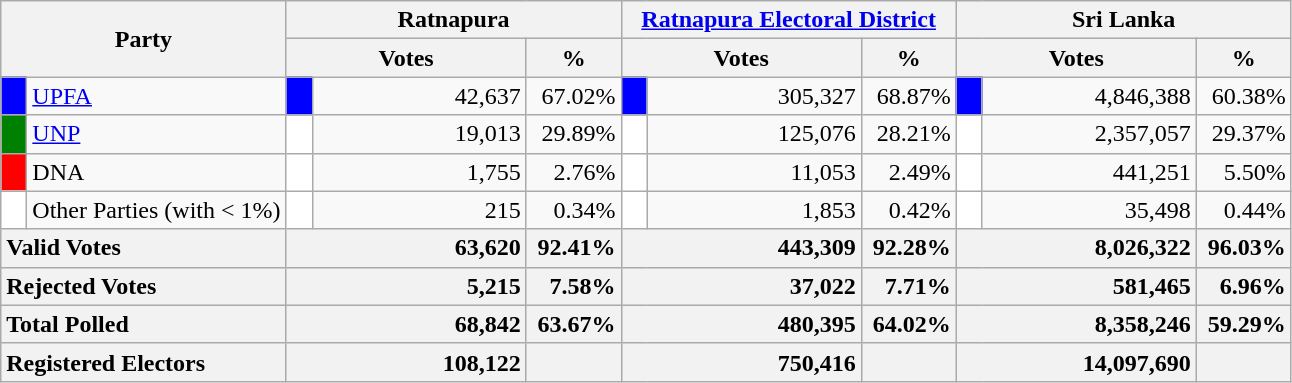<table class="wikitable">
<tr>
<th colspan="2" width="144px"rowspan="2">Party</th>
<th colspan="3" width="216px">Ratnapura</th>
<th colspan="3" width="216px"><a href='#'>Ratnapura Electoral District</a></th>
<th colspan="3" width="216px">Sri Lanka</th>
</tr>
<tr>
<th colspan="2" width="144px">Votes</th>
<th>%</th>
<th colspan="2" width="144px">Votes</th>
<th>%</th>
<th colspan="2" width="144px">Votes</th>
<th>%</th>
</tr>
<tr>
<td style="background-color:blue;" width="10px"></td>
<td style="text-align:left;"><a href='#'>UPFA</a></td>
<td style="background-color:blue;" width="10px"></td>
<td style="text-align:right;">42,637</td>
<td style="text-align:right;">67.02%</td>
<td style="background-color:blue;" width="10px"></td>
<td style="text-align:right;">305,327</td>
<td style="text-align:right;">68.87%</td>
<td style="background-color:blue;" width="10px"></td>
<td style="text-align:right;">4,846,388</td>
<td style="text-align:right;">60.38%</td>
</tr>
<tr>
<td style="background-color:green;" width="10px"></td>
<td style="text-align:left;"><a href='#'>UNP</a></td>
<td style="background-color:white;" width="10px"></td>
<td style="text-align:right;">19,013</td>
<td style="text-align:right;">29.89%</td>
<td style="background-color:white;" width="10px"></td>
<td style="text-align:right;">125,076</td>
<td style="text-align:right;">28.21%</td>
<td style="background-color:white;" width="10px"></td>
<td style="text-align:right;">2,357,057</td>
<td style="text-align:right;">29.37%</td>
</tr>
<tr>
<td style="background-color:red;" width="10px"></td>
<td style="text-align:left;">DNA</td>
<td style="background-color:white;" width="10px"></td>
<td style="text-align:right;">1,755</td>
<td style="text-align:right;">2.76%</td>
<td style="background-color:white;" width="10px"></td>
<td style="text-align:right;">11,053</td>
<td style="text-align:right;">2.49%</td>
<td style="background-color:white;" width="10px"></td>
<td style="text-align:right;">441,251</td>
<td style="text-align:right;">5.50%</td>
</tr>
<tr>
<td style="background-color:white;" width="10px"></td>
<td style="text-align:left;">Other Parties (with < 1%)</td>
<td style="background-color:white;" width="10px"></td>
<td style="text-align:right;">215</td>
<td style="text-align:right;">0.34%</td>
<td style="background-color:white;" width="10px"></td>
<td style="text-align:right;">1,853</td>
<td style="text-align:right;">0.42%</td>
<td style="background-color:white;" width="10px"></td>
<td style="text-align:right;">35,498</td>
<td style="text-align:right;">0.44%</td>
</tr>
<tr>
<th colspan="2" width="144px"style="text-align:left;">Valid Votes</th>
<th style="text-align:right;"colspan="2" width="144px">63,620</th>
<th style="text-align:right;">92.41%</th>
<th style="text-align:right;"colspan="2" width="144px">443,309</th>
<th style="text-align:right;">92.28%</th>
<th style="text-align:right;"colspan="2" width="144px">8,026,322</th>
<th style="text-align:right;">96.03%</th>
</tr>
<tr>
<th colspan="2" width="144px"style="text-align:left;">Rejected Votes</th>
<th style="text-align:right;"colspan="2" width="144px">5,215</th>
<th style="text-align:right;">7.58%</th>
<th style="text-align:right;"colspan="2" width="144px">37,022</th>
<th style="text-align:right;">7.71%</th>
<th style="text-align:right;"colspan="2" width="144px">581,465</th>
<th style="text-align:right;">6.96%</th>
</tr>
<tr>
<th colspan="2" width="144px"style="text-align:left;">Total Polled</th>
<th style="text-align:right;"colspan="2" width="144px">68,842</th>
<th style="text-align:right;">63.67%</th>
<th style="text-align:right;"colspan="2" width="144px">480,395</th>
<th style="text-align:right;">64.02%</th>
<th style="text-align:right;"colspan="2" width="144px">8,358,246</th>
<th style="text-align:right;">59.29%</th>
</tr>
<tr>
<th colspan="2" width="144px"style="text-align:left;">Registered Electors</th>
<th style="text-align:right;"colspan="2" width="144px">108,122</th>
<th></th>
<th style="text-align:right;"colspan="2" width="144px">750,416</th>
<th></th>
<th style="text-align:right;"colspan="2" width="144px">14,097,690</th>
<th></th>
</tr>
</table>
